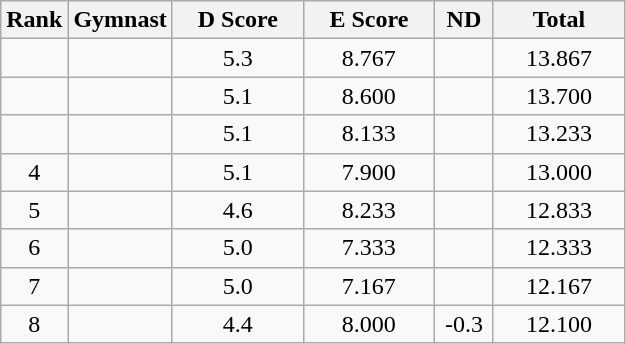<table class="wikitable" style="text-align:center">
<tr>
<th>Rank</th>
<th>Gymnast</th>
<th style="width:5em">D Score</th>
<th style="width:5em">E Score</th>
<th style="width:2em">ND</th>
<th style="width:5em">Total</th>
</tr>
<tr>
<td></td>
<td align=left></td>
<td>5.3</td>
<td>8.767</td>
<td></td>
<td>13.867</td>
</tr>
<tr>
<td></td>
<td align=left></td>
<td>5.1</td>
<td>8.600</td>
<td></td>
<td>13.700</td>
</tr>
<tr>
<td></td>
<td align=left></td>
<td>5.1</td>
<td>8.133</td>
<td></td>
<td>13.233</td>
</tr>
<tr>
<td>4</td>
<td align=left></td>
<td>5.1</td>
<td>7.900</td>
<td></td>
<td>13.000</td>
</tr>
<tr>
<td>5</td>
<td align=left></td>
<td>4.6</td>
<td>8.233</td>
<td></td>
<td>12.833</td>
</tr>
<tr>
<td>6</td>
<td align=left></td>
<td>5.0</td>
<td>7.333</td>
<td></td>
<td>12.333</td>
</tr>
<tr>
<td>7</td>
<td align=left></td>
<td>5.0</td>
<td>7.167</td>
<td></td>
<td>12.167</td>
</tr>
<tr>
<td>8</td>
<td align=left></td>
<td>4.4</td>
<td>8.000</td>
<td>-0.3</td>
<td>12.100</td>
</tr>
</table>
